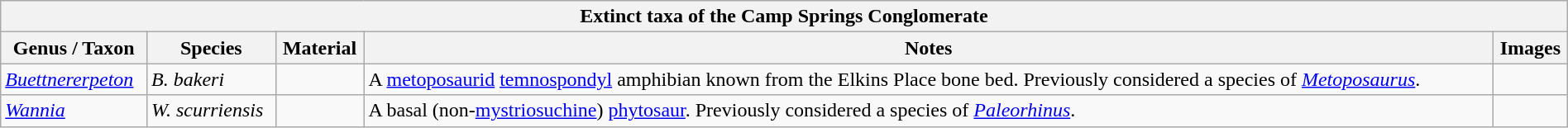<table class="wikitable" width="100%" align="center">
<tr>
<th colspan="6" align="center"><strong>Extinct taxa of the Camp Springs Conglomerate</strong></th>
</tr>
<tr>
<th>Genus / Taxon</th>
<th>Species</th>
<th>Material</th>
<th>Notes</th>
<th>Images</th>
</tr>
<tr>
<td><em><a href='#'>Buettnererpeton</a></em></td>
<td><em>B. bakeri</em></td>
<td></td>
<td>A <a href='#'>metoposaurid</a> <a href='#'>temnospondyl</a> amphibian known from the Elkins Place bone bed. Previously considered a species of <em><a href='#'>Metoposaurus</a></em>.</td>
<td></td>
</tr>
<tr>
<td><em><a href='#'>Wannia</a></em></td>
<td><em>W. scurriensis</em></td>
<td></td>
<td>A basal (non-<a href='#'>mystriosuchine</a>) <a href='#'>phytosaur</a>. Previously considered a species of <em><a href='#'>Paleorhinus</a></em>.</td>
<td></td>
</tr>
</table>
